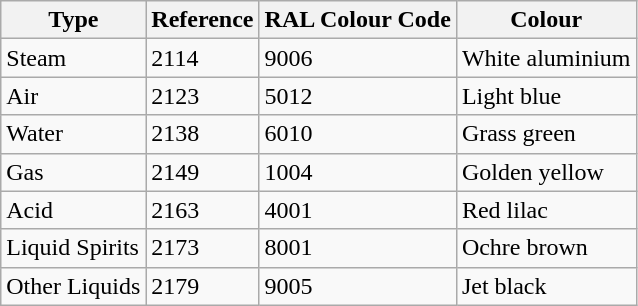<table class="wikitable">
<tr>
<th>Type</th>
<th>Reference</th>
<th>RAL Colour Code</th>
<th>Colour</th>
</tr>
<tr>
<td>Steam</td>
<td>2114</td>
<td>9006</td>
<td>White aluminium</td>
</tr>
<tr>
<td>Air</td>
<td>2123</td>
<td>5012</td>
<td>Light blue</td>
</tr>
<tr>
<td>Water</td>
<td>2138</td>
<td>6010</td>
<td>Grass green</td>
</tr>
<tr>
<td>Gas</td>
<td>2149</td>
<td>1004</td>
<td>Golden yellow</td>
</tr>
<tr>
<td>Acid</td>
<td>2163</td>
<td>4001</td>
<td>Red lilac</td>
</tr>
<tr>
<td>Liquid  Spirits</td>
<td>2173</td>
<td>8001</td>
<td>Ochre brown</td>
</tr>
<tr>
<td>Other Liquids</td>
<td>2179</td>
<td>9005</td>
<td>Jet black</td>
</tr>
</table>
